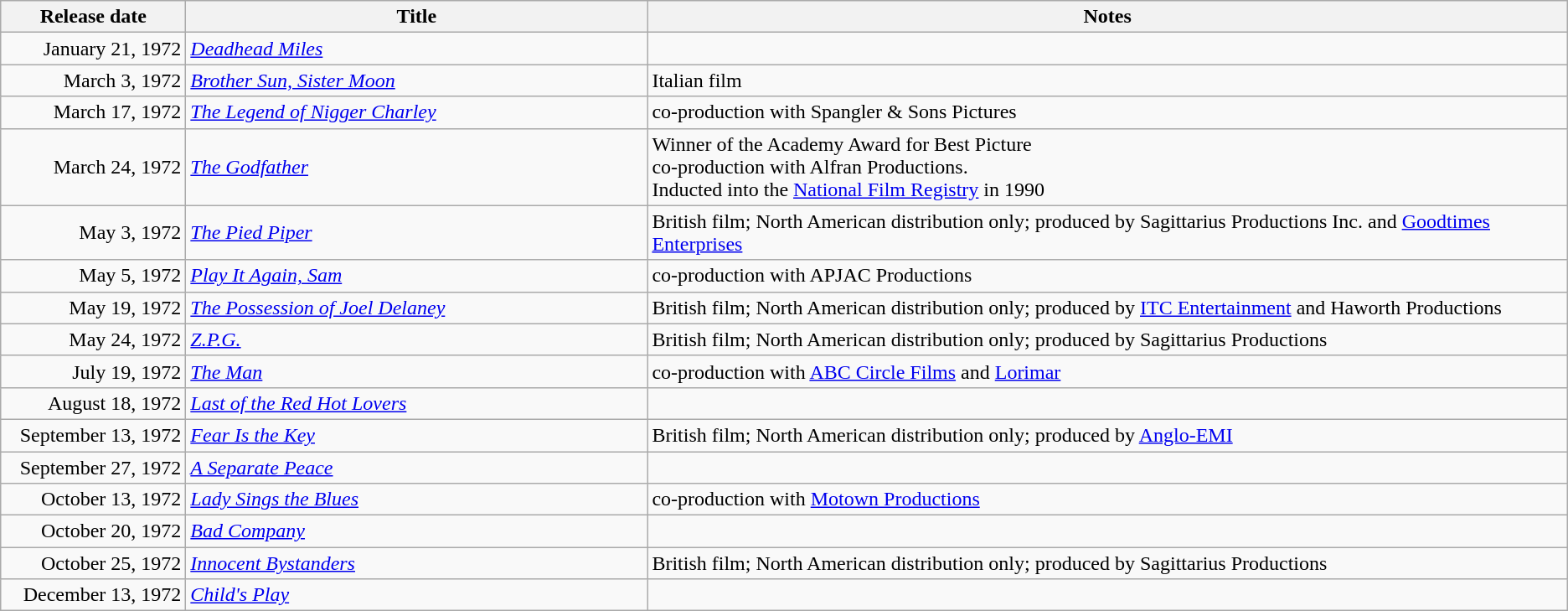<table class="wikitable sortable">
<tr>
<th style="width:8.75em;">Release date</th>
<th style="width:22.5em;">Title</th>
<th>Notes</th>
</tr>
<tr>
<td style="text-align:right;">January 21, 1972</td>
<td><em><a href='#'>Deadhead Miles</a></em></td>
<td></td>
</tr>
<tr>
<td style="text-align:right;">March 3, 1972</td>
<td><em><a href='#'>Brother Sun, Sister Moon</a></em></td>
<td>Italian film</td>
</tr>
<tr>
<td style="text-align:right;">March 17, 1972</td>
<td><em><a href='#'>The Legend of Nigger Charley</a></em></td>
<td>co-production with Spangler & Sons Pictures</td>
</tr>
<tr>
<td style="text-align:right;">March 24, 1972</td>
<td><em><a href='#'>The Godfather</a></em></td>
<td>Winner of the Academy Award for Best Picture<br>co-production with Alfran Productions.<br>Inducted into the <a href='#'>National Film Registry</a> in 1990</td>
</tr>
<tr>
<td style="text-align:right;">May 3, 1972</td>
<td><em><a href='#'>The Pied Piper</a></em></td>
<td>British film; North American distribution only; produced by Sagittarius Productions Inc. and <a href='#'>Goodtimes Enterprises</a></td>
</tr>
<tr>
<td style="text-align:right;">May 5, 1972</td>
<td><em><a href='#'>Play It Again, Sam</a></em></td>
<td>co-production with APJAC Productions</td>
</tr>
<tr>
<td style="text-align:right;">May 19, 1972</td>
<td><em><a href='#'>The Possession of Joel Delaney</a></em></td>
<td>British film; North American distribution only; produced by <a href='#'>ITC Entertainment</a> and Haworth Productions</td>
</tr>
<tr>
<td style="text-align:right;">May 24, 1972</td>
<td><em><a href='#'>Z.P.G.</a></em></td>
<td>British film; North American distribution only; produced by Sagittarius Productions</td>
</tr>
<tr>
<td style="text-align:right;">July 19, 1972</td>
<td><em><a href='#'>The Man</a></em></td>
<td>co-production with <a href='#'>ABC Circle Films</a> and <a href='#'>Lorimar</a></td>
</tr>
<tr>
<td style="text-align:right;">August 18, 1972</td>
<td><em><a href='#'>Last of the Red Hot Lovers</a></em></td>
<td></td>
</tr>
<tr>
<td style="text-align:right;">September 13, 1972</td>
<td><em><a href='#'>Fear Is the Key</a></em></td>
<td>British film; North American distribution only; produced by <a href='#'>Anglo-EMI</a></td>
</tr>
<tr>
<td style="text-align:right;">September 27, 1972</td>
<td><em><a href='#'>A Separate Peace</a></em></td>
<td></td>
</tr>
<tr>
<td style="text-align:right;">October 13, 1972</td>
<td><em><a href='#'>Lady Sings the Blues</a></em></td>
<td>co-production with <a href='#'>Motown Productions</a></td>
</tr>
<tr>
<td style="text-align:right;">October 20, 1972</td>
<td><em><a href='#'>Bad Company</a></em></td>
<td></td>
</tr>
<tr>
<td style="text-align:right;">October 25, 1972</td>
<td><em><a href='#'>Innocent Bystanders</a></em></td>
<td>British film; North American distribution only; produced by Sagittarius Productions</td>
</tr>
<tr>
<td style="text-align:right;">December 13, 1972</td>
<td><em><a href='#'>Child's Play</a></em></td>
<td></td>
</tr>
</table>
